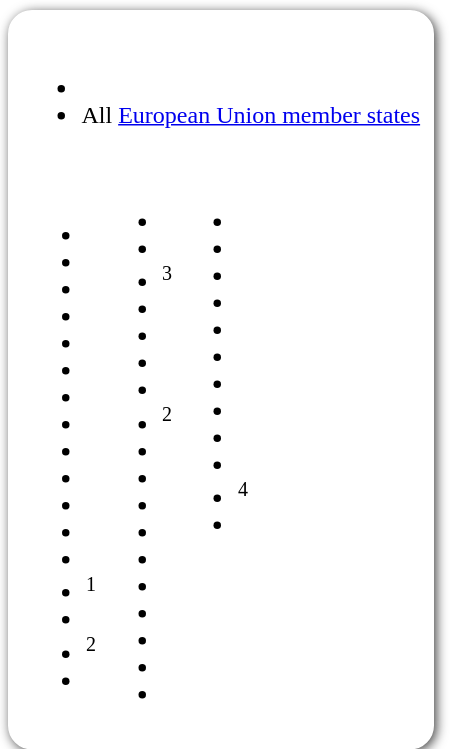<table style=" border-radius:1em; box-shadow: 0.1em 0.1em 0.5em rgba(0,0,0,0.75); background-color: white; border: 1px solid white; margin:10px 0px; padding: 5px;">
<tr style="vertical-align:top;">
<td><br><ul><li></li><li> All <a href='#'>European Union member states</a></li></ul><table>
<tr>
<td><br><ul><li></li><li></li><li></li><li></li><li></li><li></li><li></li><li></li><li></li><li></li><li></li><li></li><li></li><li><sup>1</sup></li><li></li><li><sup>2</sup></li><li></li></ul></td>
<td valign="top"><br><ul><li></li><li></li><li><sup>3</sup></li><li></li><li></li><li></li><li></li><li><sup>2</sup></li><li></li><li></li><li></li><li></li><li></li><li></li><li></li><li></li><li></li><li></li></ul></td>
<td valign="top"><br><ul><li></li><li></li><li></li><li></li><li></li><li></li><li></li><li></li><li></li><li></li><li><sup>4</sup></li><li></li></ul></td>
<td></td>
</tr>
</table>
</td>
</tr>
</table>
